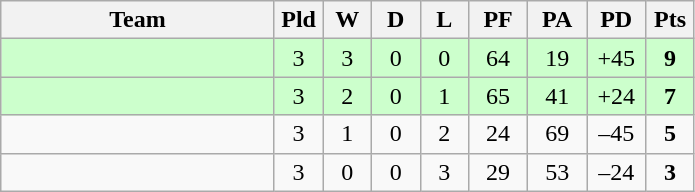<table class="wikitable" style="text-align:center;">
<tr>
<th width=175>Team</th>
<th width=25 abbr="Played">Pld</th>
<th width=25 abbr="Won">W</th>
<th width=25 abbr="Drawn">D</th>
<th width=25 abbr="Lost">L</th>
<th width=32 abbr="Points for">PF</th>
<th width=32 abbr="Points against">PA</th>
<th width=32 abbr="Points difference">PD</th>
<th width=25 abbr="Points">Pts</th>
</tr>
<tr bgcolor=ccffcc>
<td align=left></td>
<td>3</td>
<td>3</td>
<td>0</td>
<td>0</td>
<td>64</td>
<td>19</td>
<td>+45</td>
<td><strong>9</strong></td>
</tr>
<tr bgcolor=ccffcc>
<td align=left></td>
<td>3</td>
<td>2</td>
<td>0</td>
<td>1</td>
<td>65</td>
<td>41</td>
<td>+24</td>
<td><strong>7</strong></td>
</tr>
<tr>
<td align=left></td>
<td>3</td>
<td>1</td>
<td>0</td>
<td>2</td>
<td>24</td>
<td>69</td>
<td>–45</td>
<td><strong>5</strong></td>
</tr>
<tr>
<td align=left></td>
<td>3</td>
<td>0</td>
<td>0</td>
<td>3</td>
<td>29</td>
<td>53</td>
<td>–24</td>
<td><strong>3</strong></td>
</tr>
</table>
